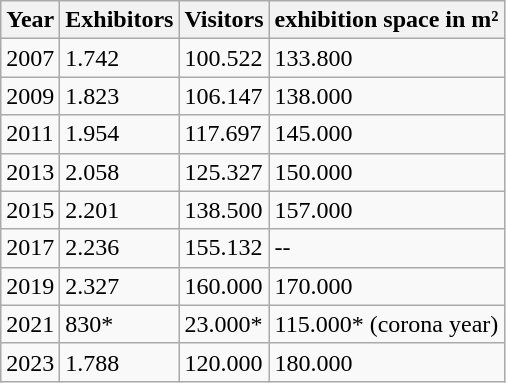<table class="wikitable">
<tr>
<th>Year</th>
<th>Exhibitors</th>
<th>Visitors</th>
<th>exhibition space in m²</th>
</tr>
<tr>
<td>2007</td>
<td>1.742</td>
<td>100.522</td>
<td>133.800</td>
</tr>
<tr>
<td>2009</td>
<td>1.823</td>
<td>106.147</td>
<td>138.000</td>
</tr>
<tr>
<td>2011</td>
<td>1.954</td>
<td>117.697</td>
<td>145.000</td>
</tr>
<tr>
<td>2013</td>
<td>2.058</td>
<td>125.327</td>
<td>150.000</td>
</tr>
<tr>
<td>2015</td>
<td>2.201</td>
<td>138.500</td>
<td>157.000</td>
</tr>
<tr>
<td>2017</td>
<td>2.236</td>
<td>155.132</td>
<td>--</td>
</tr>
<tr>
<td>2019</td>
<td>2.327</td>
<td>160.000</td>
<td>170.000</td>
</tr>
<tr>
<td>2021</td>
<td>830*</td>
<td>23.000*</td>
<td>115.000* (corona year)</td>
</tr>
<tr>
<td>2023</td>
<td>1.788</td>
<td>120.000</td>
<td>180.000</td>
</tr>
</table>
